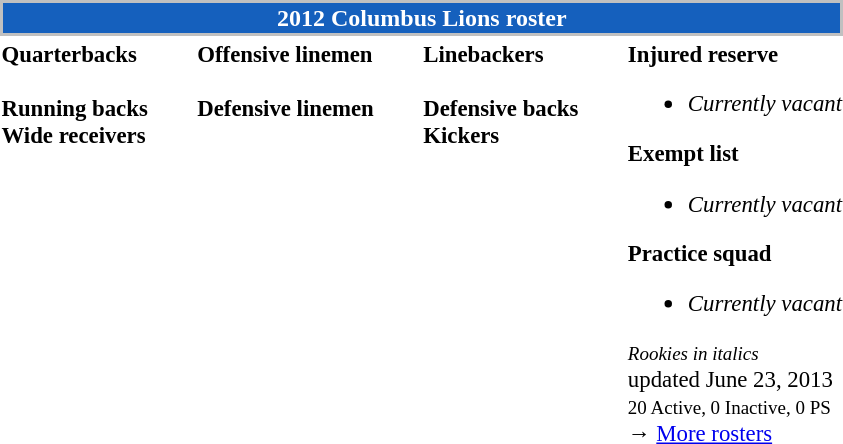<table class="toccolours" style="text-align: left;">
<tr>
<th colspan="7" style="background-color:#1560BD; border:2px  solid silver; color:white; text-align:center;"><strong>2012 Columbus Lions roster</strong></th>
</tr>
<tr>
<td style="font-size: 95%;" valign="top"><strong>Quarterbacks</strong><br><br><strong>Running backs</strong>
<br><strong>Wide receivers</strong>



</td>
<td style="width: 25px;"></td>
<td style="font-size: 95%;" valign="top"><strong>Offensive linemen</strong><br>

<br><strong>Defensive linemen</strong>



</td>
<td style="width: 25px;"></td>
<td style="font-size: 95%;" valign="top"><strong>Linebackers</strong><br>
<br><strong>Defensive backs</strong>



<br><strong>Kickers</strong>
</td>
<td style="width: 25px;"></td>
<td style="font-size: 95%;" valign="top"><strong>Injured reserve</strong><br><ul><li><em>Currently vacant</em></li></ul><strong>Exempt list</strong><ul><li><em>Currently vacant</em></li></ul><strong>Practice squad</strong><ul><li><em>Currently vacant</em></li></ul><small><em>Rookies in italics</em></small><br>
 updated June 23, 2013<br>
<small>20 Active, 0 Inactive, 0 PS</small><br>→ <a href='#'>More rosters</a></td>
</tr>
<tr>
</tr>
</table>
